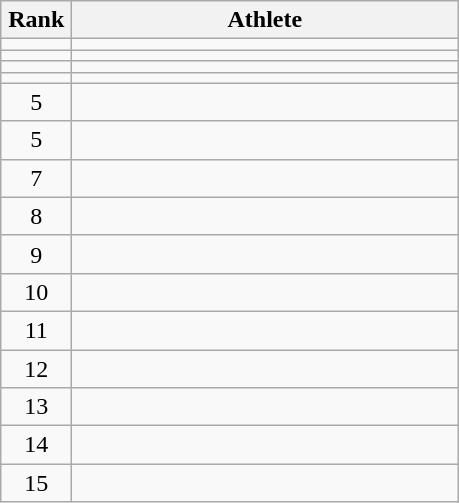<table class="wikitable" style="text-align: center;">
<tr>
<th width=40>Rank</th>
<th width=250>Athlete</th>
</tr>
<tr>
<td></td>
<td align=left></td>
</tr>
<tr>
<td></td>
<td align=left></td>
</tr>
<tr>
<td></td>
<td align=left></td>
</tr>
<tr>
<td></td>
<td align=left></td>
</tr>
<tr>
<td>5</td>
<td align=left></td>
</tr>
<tr>
<td>5</td>
<td align=left></td>
</tr>
<tr>
<td>7</td>
<td align=left></td>
</tr>
<tr>
<td>8</td>
<td align=left></td>
</tr>
<tr>
<td>9</td>
<td align=left></td>
</tr>
<tr>
<td>10</td>
<td align=left></td>
</tr>
<tr>
<td>11</td>
<td align=left></td>
</tr>
<tr>
<td>12</td>
<td align=left></td>
</tr>
<tr>
<td>13</td>
<td align=left></td>
</tr>
<tr>
<td>14</td>
<td align=left></td>
</tr>
<tr>
<td>15</td>
<td align=left></td>
</tr>
</table>
